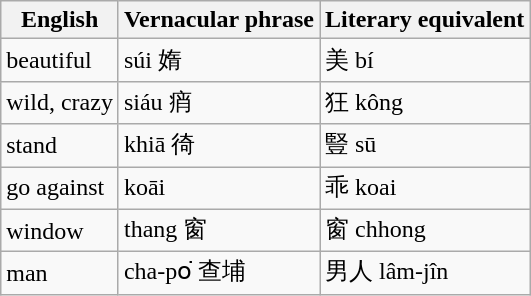<table class="wikitable">
<tr>
<th>English</th>
<th>Vernacular phrase</th>
<th>Literary equivalent</th>
</tr>
<tr>
<td>beautiful</td>
<td>súi 媠</td>
<td>美 bí</td>
</tr>
<tr>
<td>wild, crazy</td>
<td>siáu 痟</td>
<td>狂 kông</td>
</tr>
<tr>
<td>stand</td>
<td>khiā 徛</td>
<td>豎 sū</td>
</tr>
<tr>
<td>go against</td>
<td>koāi</td>
<td>乖 koai</td>
</tr>
<tr>
<td>window</td>
<td>thang 窗</td>
<td>窗 chhong</td>
</tr>
<tr>
<td>man</td>
<td>cha-po͘ 查埔</td>
<td>男人 lâm-jîn</td>
</tr>
</table>
